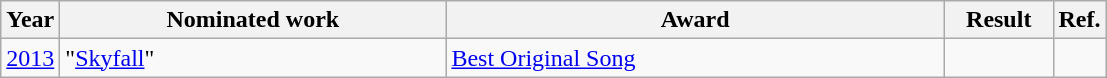<table class="wikitable">
<tr>
<th>Year</th>
<th width="250">Nominated work</th>
<th width="325">Award</th>
<th width="65">Result</th>
<th>Ref.</th>
</tr>
<tr>
<td><a href='#'>2013</a></td>
<td>"<a href='#'>Skyfall</a>"</td>
<td><a href='#'>Best Original Song</a></td>
<td></td>
<td style="text-align:center;"></td>
</tr>
</table>
